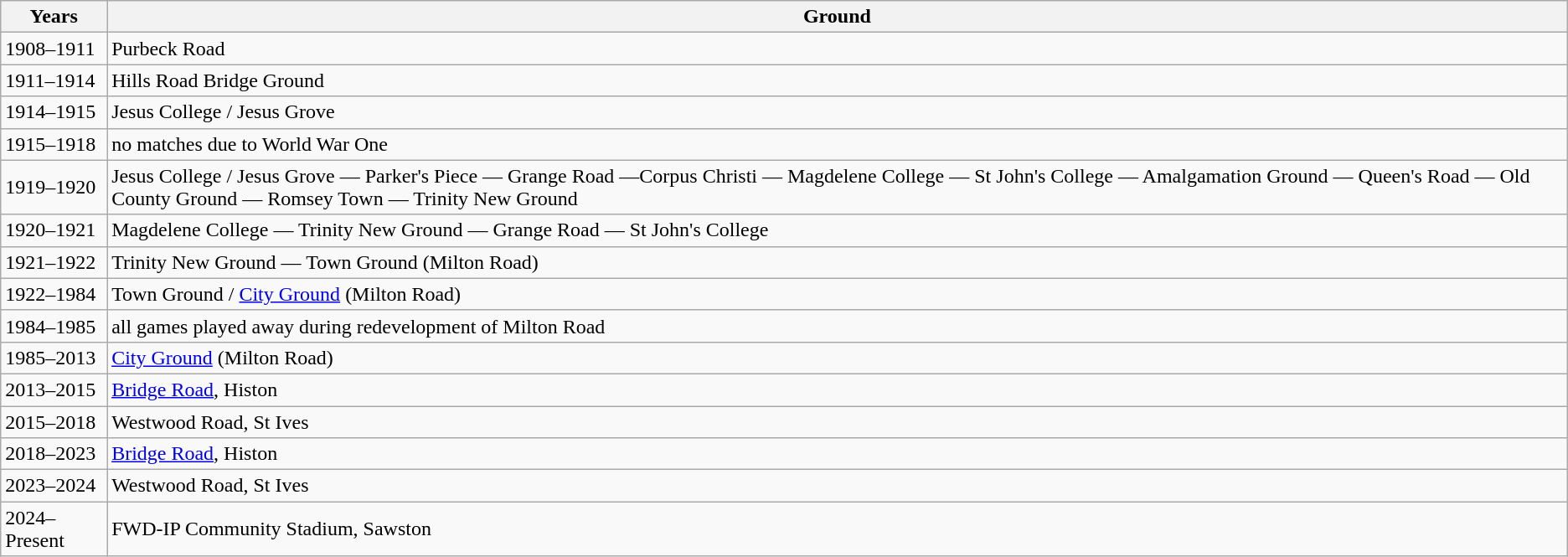<table class="wikitable">
<tr>
<th text-align:center>Years</th>
<th text-align:center>Ground</th>
</tr>
<tr>
<td>1908–1911</td>
<td>Purbeck Road</td>
</tr>
<tr>
<td>1911–1914</td>
<td>Hills Road Bridge Ground</td>
</tr>
<tr>
<td>1914–1915</td>
<td>Jesus College / Jesus Grove</td>
</tr>
<tr>
<td>1915–1918</td>
<td>no matches due to World War One</td>
</tr>
<tr>
<td>1919–1920</td>
<td>Jesus College / Jesus Grove — Parker's Piece — Grange Road —Corpus Christi — Magdelene College — St John's College — Amalgamation Ground —  Queen's Road — Old County Ground — Romsey Town — Trinity New Ground</td>
</tr>
<tr>
<td>1920–1921</td>
<td>Magdelene College — Trinity New Ground — Grange Road — St John's College</td>
</tr>
<tr>
<td>1921–1922</td>
<td>Trinity New Ground — Town Ground (Milton Road)</td>
</tr>
<tr>
<td>1922–1984</td>
<td>Town Ground / <a href='#'>City Ground</a> (Milton Road)</td>
</tr>
<tr>
<td>1984–1985</td>
<td>all games played away during redevelopment of Milton Road</td>
</tr>
<tr>
<td>1985–2013</td>
<td><a href='#'>City Ground</a> (Milton Road)</td>
</tr>
<tr>
<td>2013–2015</td>
<td><a href='#'>Bridge Road</a>, Histon</td>
</tr>
<tr>
<td>2015–2018</td>
<td>Westwood Road, St Ives</td>
</tr>
<tr>
<td>2018–2023</td>
<td><a href='#'>Bridge Road</a>, Histon</td>
</tr>
<tr>
<td>2023–2024</td>
<td>Westwood Road, St Ives</td>
</tr>
<tr>
<td>2024–Present</td>
<td>FWD-IP Community Stadium, Sawston</td>
</tr>
</table>
